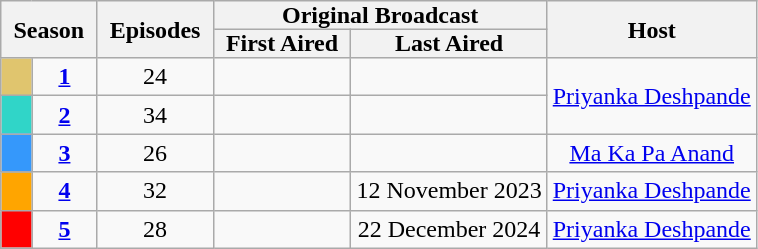<table class="wikitable" style="text-align:center">
<tr>
<th style="padding: 0 8px" colspan="2" rowspan="2">Season</th>
<th style="padding: 0 8px" rowspan="2">Episodes</th>
<th style="padding: 0 8px" colspan="2">Original Broadcast</th>
<th style="padding: 0 8px" rowspan="2">Host</th>
</tr>
<tr>
<th style="padding: 0 8px">First Aired</th>
<th style="padding: 0 8px">Last Aired</th>
</tr>
<tr>
<td style="background:#E0C56E"></td>
<td align="center"><strong><a href='#'>1</a></strong></td>
<td>24</td>
<td align="center"></td>
<td></td>
<td rowspan="2"><a href='#'>Priyanka Deshpande</a></td>
</tr>
<tr>
<td style="background:#30d5c8"></td>
<td align="center"><strong><a href='#'>2</a></strong></td>
<td>34</td>
<td align="center"></td>
<td></td>
</tr>
<tr>
<td style="background:#3598FB"></td>
<td align="center"><strong><a href='#'>3</a></strong></td>
<td>26</td>
<td align="center"></td>
<td></td>
<td><a href='#'>Ma Ka Pa Anand</a></td>
</tr>
<tr>
<td style="background:Orange"></td>
<td align="center"><strong><a href='#'>4</a></strong></td>
<td>32</td>
<td align="center"></td>
<td>12 November 2023</td>
<td><a href='#'>Priyanka Deshpande</a></td>
</tr>
<tr>
<td style="background:red"></td>
<td align="center"><strong><a href='#'>5</a></strong></td>
<td>28</td>
<td align="center"></td>
<td>22 December 2024</td>
<td><a href='#'>Priyanka Deshpande</a></td>
</tr>
</table>
